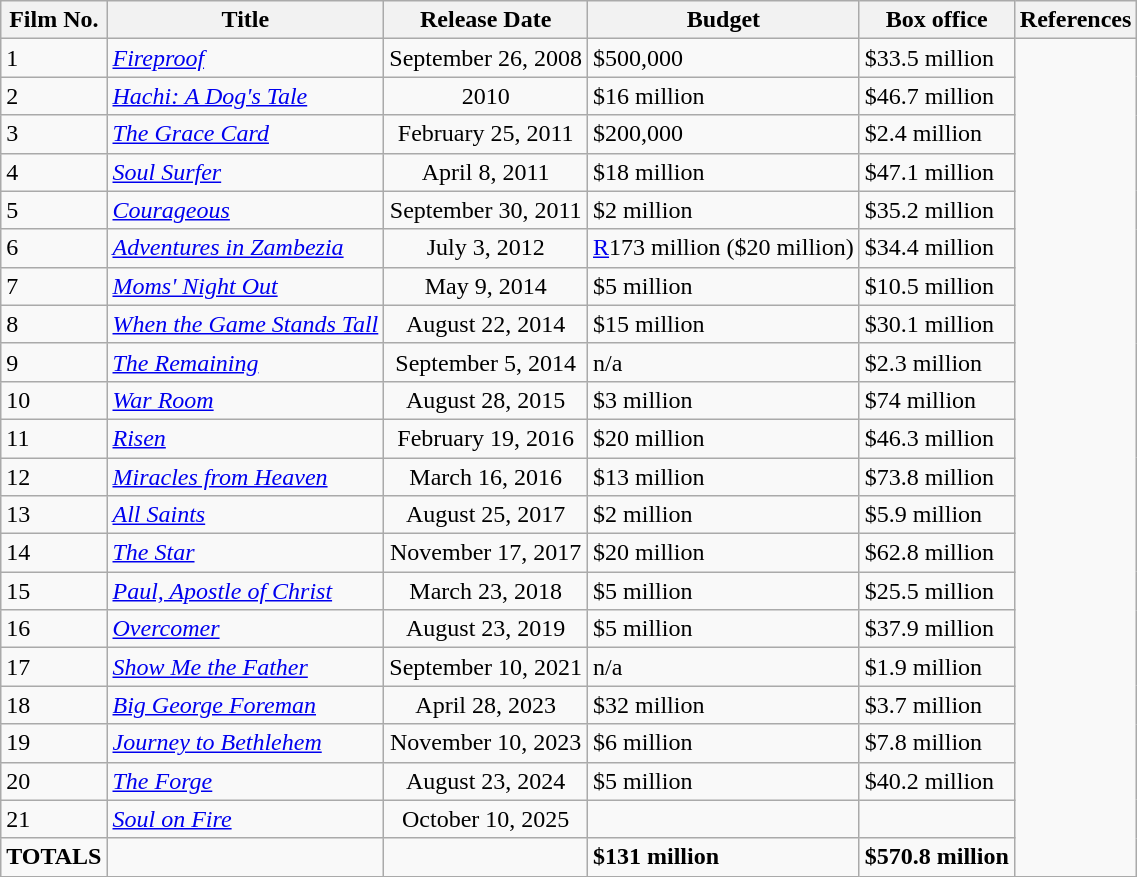<table class="wikitable sortable">
<tr>
<th>Film No.</th>
<th>Title</th>
<th>Release Date</th>
<th>Budget</th>
<th>Box office</th>
<th scope="col" text-align:center;">References</th>
</tr>
<tr>
<td>1</td>
<td><em><a href='#'>Fireproof</a></em></td>
<td style="text-align:center;">September 26, 2008</td>
<td>$500,000</td>
<td>$33.5 million</td>
<td rowspan="22" style="text-align:center;"></td>
</tr>
<tr>
<td>2</td>
<td><em><a href='#'>Hachi: A Dog's Tale</a></em></td>
<td style="text-align:center;">2010</td>
<td>$16 million</td>
<td>$46.7 million</td>
</tr>
<tr>
<td>3</td>
<td><em><a href='#'>The Grace Card</a></em></td>
<td style="text-align:center;">February 25, 2011</td>
<td>$200,000</td>
<td>$2.4 million</td>
</tr>
<tr>
<td>4</td>
<td><em><a href='#'>Soul Surfer</a></em></td>
<td style="text-align:center;">April 8, 2011</td>
<td>$18 million</td>
<td>$47.1 million</td>
</tr>
<tr>
<td>5</td>
<td><em><a href='#'>Courageous</a></em></td>
<td style="text-align:center;">September 30, 2011</td>
<td>$2 million</td>
<td>$35.2 million</td>
</tr>
<tr>
<td>6</td>
<td><em><a href='#'>Adventures in Zambezia</a></em></td>
<td style="text-align:center;">July 3, 2012</td>
<td><a href='#'>R</a>173 million ($20 million)</td>
<td>$34.4 million</td>
</tr>
<tr>
<td>7</td>
<td><em><a href='#'>Moms' Night Out</a></em></td>
<td style="text-align:center;">May 9, 2014</td>
<td>$5 million</td>
<td>$10.5 million</td>
</tr>
<tr>
<td>8</td>
<td><em><a href='#'>When the Game Stands Tall</a></em></td>
<td style="text-align:center;">August 22, 2014</td>
<td>$15 million</td>
<td>$30.1 million</td>
</tr>
<tr>
<td>9</td>
<td><em><a href='#'>The Remaining</a></em></td>
<td style="text-align:center;">September 5, 2014</td>
<td>n/a</td>
<td>$2.3 million</td>
</tr>
<tr>
<td>10</td>
<td><em><a href='#'>War Room</a></em></td>
<td style="text-align:center;">August 28, 2015</td>
<td>$3 million</td>
<td>$74 million</td>
</tr>
<tr>
<td>11</td>
<td><em><a href='#'>Risen</a></em></td>
<td style="text-align:center;">February 19, 2016</td>
<td>$20 million</td>
<td>$46.3 million</td>
</tr>
<tr>
<td>12</td>
<td><em><a href='#'>Miracles from Heaven</a></em></td>
<td style="text-align:center;">March 16, 2016</td>
<td>$13 million</td>
<td>$73.8 million</td>
</tr>
<tr>
<td>13</td>
<td><em><a href='#'>All Saints</a></em></td>
<td style="text-align:center;">August 25, 2017</td>
<td>$2 million</td>
<td>$5.9 million</td>
</tr>
<tr>
<td>14</td>
<td><em><a href='#'>The Star</a></em></td>
<td style="text-align:center;">November 17, 2017</td>
<td>$20 million</td>
<td>$62.8 million</td>
</tr>
<tr>
<td>15</td>
<td><em><a href='#'>Paul, Apostle of Christ</a></em></td>
<td style="text-align:center;">March 23, 2018</td>
<td>$5 million</td>
<td>$25.5 million</td>
</tr>
<tr>
<td>16</td>
<td><em><a href='#'>Overcomer</a></em></td>
<td style="text-align:center;">August 23, 2019</td>
<td>$5 million</td>
<td>$37.9 million</td>
</tr>
<tr>
<td>17</td>
<td><em><a href='#'>Show Me the Father</a></em></td>
<td style="text-align:center;">September 10, 2021</td>
<td>n/a</td>
<td>$1.9 million</td>
</tr>
<tr>
<td>18</td>
<td><em><a href='#'>Big George Foreman</a></em></td>
<td style="text-align:center;">April 28, 2023</td>
<td>$32 million</td>
<td>$3.7 million</td>
</tr>
<tr>
<td>19</td>
<td><em><a href='#'>Journey to Bethlehem</a></em></td>
<td style="text-align:center;">November 10, 2023</td>
<td>$6 million</td>
<td>$7.8 million</td>
</tr>
<tr>
<td>20</td>
<td><em><a href='#'>The Forge</a></em></td>
<td style="text-align:center;">August 23, 2024</td>
<td>$5 million</td>
<td>$40.2 million</td>
</tr>
<tr>
<td>21</td>
<td><em><a href='#'>Soul on Fire</a></em></td>
<td style="text-align:center;">October 10, 2025</td>
<td></td>
<td></td>
</tr>
<tr>
<td><strong>TOTALS</strong></td>
<td></td>
<td></td>
<td><strong>$131 million</strong></td>
<td><strong>$570.8 million</strong></td>
</tr>
</table>
